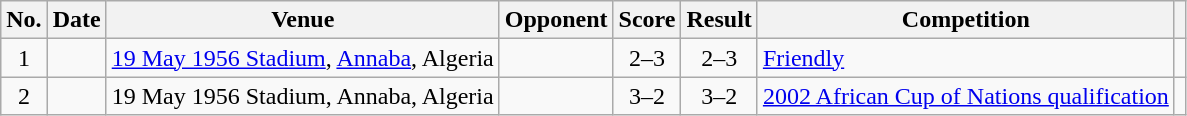<table class="wikitable sortable">
<tr>
<th scope="col">No.</th>
<th scope="col">Date</th>
<th scope="col">Venue</th>
<th scope="col">Opponent</th>
<th scope="col">Score</th>
<th scope="col">Result</th>
<th scope="col">Competition</th>
<th scope="col" class="unsortable"></th>
</tr>
<tr>
<td style="text-align:center">1</td>
<td></td>
<td><a href='#'>19 May 1956 Stadium</a>, <a href='#'>Annaba</a>, Algeria</td>
<td></td>
<td style="text-align:center">2–3</td>
<td style="text-align:center">2–3</td>
<td><a href='#'>Friendly</a></td>
<td></td>
</tr>
<tr>
<td style="text-align:center">2</td>
<td></td>
<td>19 May 1956 Stadium, Annaba, Algeria</td>
<td></td>
<td style="text-align:center">3–2</td>
<td style="text-align:center">3–2</td>
<td><a href='#'>2002 African Cup of Nations qualification</a></td>
<td></td>
</tr>
</table>
